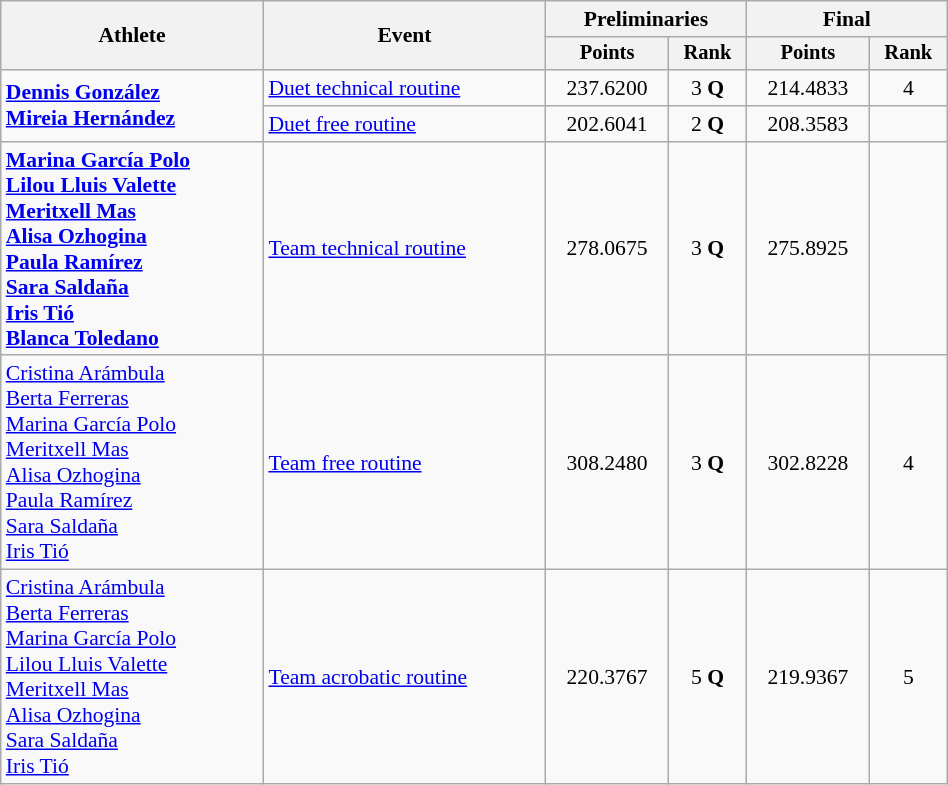<table class="wikitable" style="text-align:center; font-size:90%; width:50%;">
<tr>
<th rowspan="2">Athlete</th>
<th rowspan="2">Event</th>
<th colspan="2">Preliminaries</th>
<th colspan="2">Final</th>
</tr>
<tr style="font-size:95%">
<th>Points</th>
<th>Rank</th>
<th>Points</th>
<th>Rank</th>
</tr>
<tr>
<td align=left rowspan=2><strong><a href='#'>Dennis González</a><br><a href='#'>Mireia Hernández</a></strong></td>
<td align=left><a href='#'>Duet technical routine</a></td>
<td>237.6200</td>
<td>3 <strong>Q</strong></td>
<td>214.4833</td>
<td>4</td>
</tr>
<tr>
<td align=left><a href='#'>Duet free routine</a></td>
<td>202.6041</td>
<td>2 <strong>Q</strong></td>
<td>208.3583</td>
<td></td>
</tr>
<tr>
<td align=left><strong><a href='#'>Marina García Polo</a><br><a href='#'>Lilou Lluis Valette</a><br><a href='#'>Meritxell Mas</a><br><a href='#'>Alisa Ozhogina</a><br><a href='#'>Paula Ramírez</a><br><a href='#'>Sara Saldaña</a><br><a href='#'>Iris Tió</a><br><a href='#'>Blanca Toledano</a> </strong></td>
<td align=left><a href='#'>Team technical routine</a></td>
<td>278.0675</td>
<td>3 <strong>Q</strong></td>
<td>275.8925</td>
<td></td>
</tr>
<tr>
<td align=left><a href='#'>Cristina Arámbula</a><br><a href='#'>Berta Ferreras</a><br><a href='#'>Marina García Polo</a><br><a href='#'>Meritxell Mas</a><br><a href='#'>Alisa Ozhogina</a><br><a href='#'>Paula Ramírez</a><br><a href='#'>Sara Saldaña</a><br><a href='#'>Iris Tió</a></td>
<td align=left><a href='#'>Team free routine</a></td>
<td>308.2480</td>
<td>3 <strong>Q</strong></td>
<td>302.8228</td>
<td>4</td>
</tr>
<tr>
<td align=left><a href='#'>Cristina Arámbula</a><br><a href='#'>Berta Ferreras</a><br><a href='#'>Marina García Polo</a><br><a href='#'>Lilou Lluis Valette</a><br><a href='#'>Meritxell Mas</a><br><a href='#'>Alisa Ozhogina</a><br><a href='#'>Sara Saldaña</a><br><a href='#'>Iris Tió</a></td>
<td align=left><a href='#'>Team acrobatic routine</a></td>
<td>220.3767</td>
<td>5 <strong>Q</strong></td>
<td>219.9367</td>
<td>5</td>
</tr>
</table>
